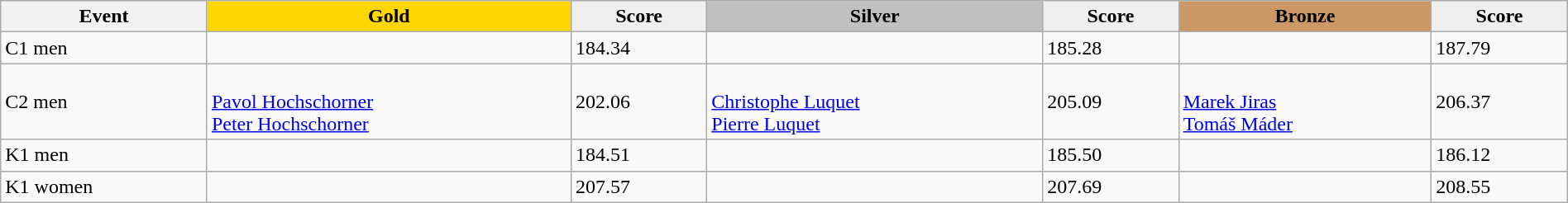<table class="wikitable" width=100%>
<tr>
<th>Event</th>
<td align=center bgcolor="gold"><strong>Gold</strong></td>
<td align=center bgcolor="EFEFEF"><strong>Score</strong></td>
<td align=center bgcolor="silver"><strong>Silver</strong></td>
<td align=center bgcolor="EFEFEF"><strong>Score</strong></td>
<td align=center bgcolor="CC9966"><strong>Bronze</strong></td>
<td align=center bgcolor="EFEFEF"><strong>Score</strong></td>
</tr>
<tr>
<td>C1 men</td>
<td></td>
<td>184.34</td>
<td></td>
<td>185.28</td>
<td></td>
<td>187.79</td>
</tr>
<tr>
<td>C2 men</td>
<td><br><a href='#'>Pavol Hochschorner</a><br><a href='#'>Peter Hochschorner</a></td>
<td>202.06</td>
<td><br><a href='#'>Christophe Luquet</a><br><a href='#'>Pierre Luquet</a></td>
<td>205.09</td>
<td><br><a href='#'>Marek Jiras</a><br><a href='#'>Tomáš Máder</a></td>
<td>206.37</td>
</tr>
<tr>
<td>K1 men</td>
<td></td>
<td>184.51</td>
<td></td>
<td>185.50</td>
<td></td>
<td>186.12</td>
</tr>
<tr>
<td>K1 women</td>
<td></td>
<td>207.57</td>
<td></td>
<td>207.69</td>
<td></td>
<td>208.55</td>
</tr>
</table>
